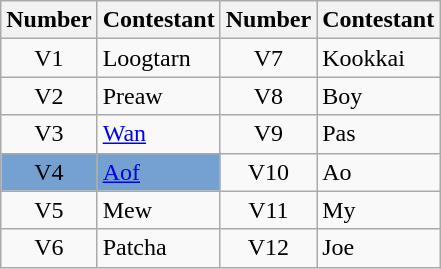<table class="wikitable">
<tr>
<th>Number</th>
<th>Contestant</th>
<th>Number</th>
<th>Contestant</th>
</tr>
<tr>
<td style="text-align:center;">V1</td>
<td>Loogtarn</td>
<td style="text-align:center;">V7</td>
<td>Kookkai</td>
</tr>
<tr>
<td style="text-align:center;">V2</td>
<td>Preaw</td>
<td style="text-align:center;">V8</td>
<td>Boy</td>
</tr>
<tr>
<td style="text-align:center;">V3</td>
<td><a href='#'>Wan</a></td>
<td style="text-align:center;">V9</td>
<td>Pas</td>
</tr>
<tr>
<td style="background:#75a1d0; text-align:center;">V4</td>
<td style="background:#75a1d0;"><a href='#'>Aof</a></td>
<td style="text-align:center;">V10</td>
<td>Ao</td>
</tr>
<tr>
<td style="text-align:center;">V5</td>
<td>Mew</td>
<td style="text-align:center;">V11</td>
<td>My</td>
</tr>
<tr>
<td style="text-align:center;">V6</td>
<td>Patcha</td>
<td style="text-align:center;">V12</td>
<td>Joe</td>
</tr>
</table>
